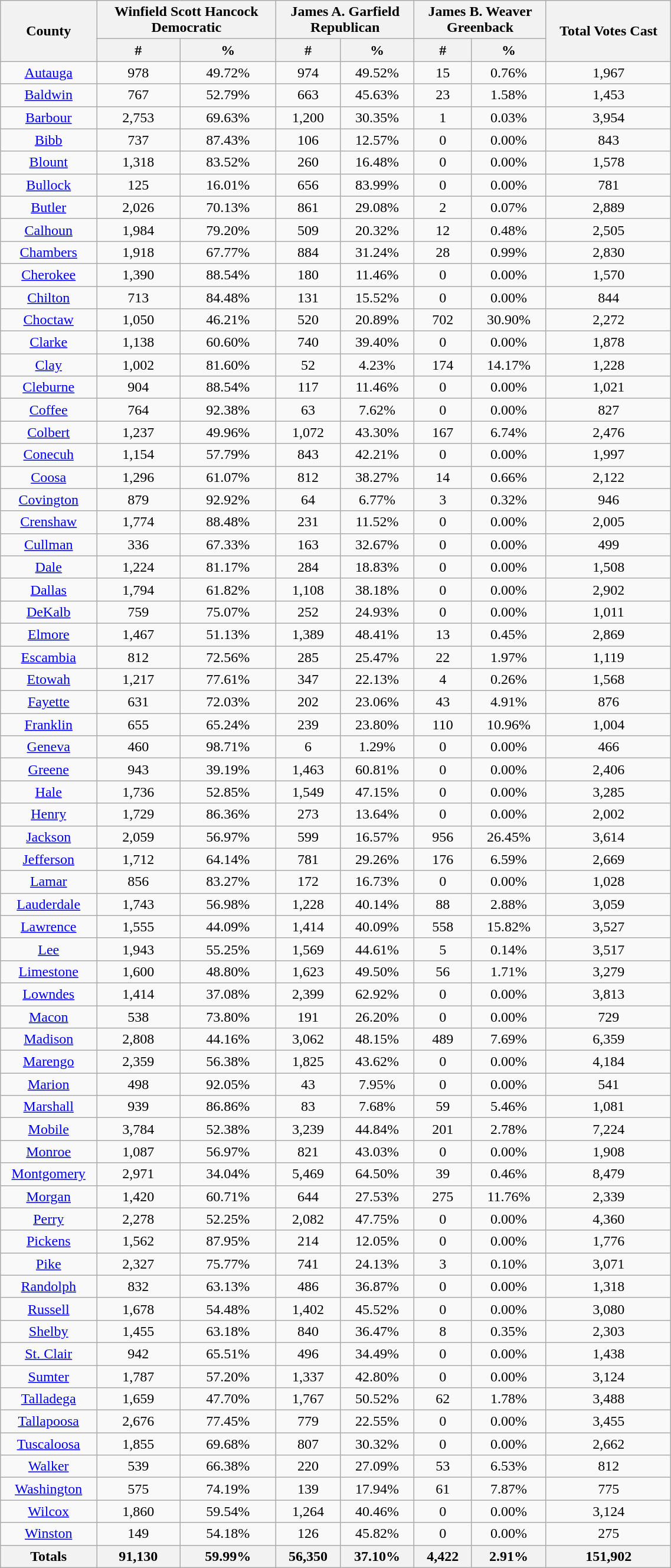<table class="wikitable sortable" width="60%">
<tr>
<th rowspan="2">County</th>
<th colspan="2">Winfield Scott Hancock<br>Democratic</th>
<th colspan="2">James A. Garfield<br>Republican</th>
<th colspan="2">James B. Weaver<br>Greenback</th>
<th rowspan="2">Total Votes Cast</th>
</tr>
<tr>
<th data-sort-type="number" style="text-align:center;">#</th>
<th data-sort-type="number" style="text-align:center;">%</th>
<th data-sort-type="number" style="text-align:center;">#</th>
<th data-sort-type="number" style="text-align:center;">%</th>
<th>#</th>
<th>%</th>
</tr>
<tr style="text-align:center;">
<td><a href='#'>Autauga</a></td>
<td>978</td>
<td>49.72%</td>
<td>974</td>
<td>49.52%</td>
<td>15</td>
<td>0.76%</td>
<td>1,967</td>
</tr>
<tr style="text-align:center;">
<td><a href='#'>Baldwin</a></td>
<td>767</td>
<td>52.79%</td>
<td>663</td>
<td>45.63%</td>
<td>23</td>
<td>1.58%</td>
<td>1,453</td>
</tr>
<tr style="text-align:center;">
<td><a href='#'>Barbour</a></td>
<td>2,753</td>
<td>69.63%</td>
<td>1,200</td>
<td>30.35%</td>
<td>1</td>
<td>0.03%</td>
<td>3,954</td>
</tr>
<tr style="text-align:center;">
<td><a href='#'>Bibb</a></td>
<td>737</td>
<td>87.43%</td>
<td>106</td>
<td>12.57%</td>
<td>0</td>
<td>0.00%</td>
<td>843</td>
</tr>
<tr style="text-align:center;">
<td><a href='#'>Blount</a></td>
<td>1,318</td>
<td>83.52%</td>
<td>260</td>
<td>16.48%</td>
<td>0</td>
<td>0.00%</td>
<td>1,578</td>
</tr>
<tr style="text-align:center;">
<td><a href='#'>Bullock</a></td>
<td>125</td>
<td>16.01%</td>
<td>656</td>
<td>83.99%</td>
<td>0</td>
<td>0.00%</td>
<td>781</td>
</tr>
<tr style="text-align:center;">
<td><a href='#'>Butler</a></td>
<td>2,026</td>
<td>70.13%</td>
<td>861</td>
<td>29.08%</td>
<td>2</td>
<td>0.07%</td>
<td>2,889</td>
</tr>
<tr style="text-align:center;">
<td><a href='#'>Calhoun</a></td>
<td>1,984</td>
<td>79.20%</td>
<td>509</td>
<td>20.32%</td>
<td>12</td>
<td>0.48%</td>
<td>2,505</td>
</tr>
<tr style="text-align:center;">
<td><a href='#'>Chambers</a></td>
<td>1,918</td>
<td>67.77%</td>
<td>884</td>
<td>31.24%</td>
<td>28</td>
<td>0.99%</td>
<td>2,830</td>
</tr>
<tr style="text-align:center;">
<td><a href='#'>Cherokee</a></td>
<td>1,390</td>
<td>88.54%</td>
<td>180</td>
<td>11.46%</td>
<td>0</td>
<td>0.00%</td>
<td>1,570</td>
</tr>
<tr style="text-align:center;">
<td><a href='#'>Chilton</a></td>
<td>713</td>
<td>84.48%</td>
<td>131</td>
<td>15.52%</td>
<td>0</td>
<td>0.00%</td>
<td>844</td>
</tr>
<tr style="text-align:center;">
<td><a href='#'>Choctaw</a></td>
<td>1,050</td>
<td>46.21%</td>
<td>520</td>
<td>20.89%</td>
<td>702</td>
<td>30.90%</td>
<td>2,272</td>
</tr>
<tr style="text-align:center;">
<td><a href='#'>Clarke</a></td>
<td>1,138</td>
<td>60.60%</td>
<td>740</td>
<td>39.40%</td>
<td>0</td>
<td>0.00%</td>
<td>1,878</td>
</tr>
<tr style="text-align:center;">
<td><a href='#'>Clay</a></td>
<td>1,002</td>
<td>81.60%</td>
<td>52</td>
<td>4.23%</td>
<td>174</td>
<td>14.17%</td>
<td>1,228</td>
</tr>
<tr style="text-align:center;">
<td><a href='#'>Cleburne</a></td>
<td>904</td>
<td>88.54%</td>
<td>117</td>
<td>11.46%</td>
<td>0</td>
<td>0.00%</td>
<td>1,021</td>
</tr>
<tr style="text-align:center;">
<td><a href='#'>Coffee</a></td>
<td>764</td>
<td>92.38%</td>
<td>63</td>
<td>7.62%</td>
<td>0</td>
<td>0.00%</td>
<td>827</td>
</tr>
<tr style="text-align:center;">
<td><a href='#'>Colbert</a></td>
<td>1,237</td>
<td>49.96%</td>
<td>1,072</td>
<td>43.30%</td>
<td>167</td>
<td>6.74%</td>
<td>2,476</td>
</tr>
<tr style="text-align:center;">
<td><a href='#'>Conecuh</a></td>
<td>1,154</td>
<td>57.79%</td>
<td>843</td>
<td>42.21%</td>
<td>0</td>
<td>0.00%</td>
<td>1,997</td>
</tr>
<tr style="text-align:center;">
<td><a href='#'>Coosa</a></td>
<td>1,296</td>
<td>61.07%</td>
<td>812</td>
<td>38.27%</td>
<td>14</td>
<td>0.66%</td>
<td>2,122</td>
</tr>
<tr style="text-align:center;">
<td><a href='#'>Covington</a></td>
<td>879</td>
<td>92.92%</td>
<td>64</td>
<td>6.77%</td>
<td>3</td>
<td>0.32%</td>
<td>946</td>
</tr>
<tr style="text-align:center;">
<td><a href='#'>Crenshaw</a></td>
<td>1,774</td>
<td>88.48%</td>
<td>231</td>
<td>11.52%</td>
<td>0</td>
<td>0.00%</td>
<td>2,005</td>
</tr>
<tr style="text-align:center;">
<td><a href='#'>Cullman</a></td>
<td>336</td>
<td>67.33%</td>
<td>163</td>
<td>32.67%</td>
<td>0</td>
<td>0.00%</td>
<td>499</td>
</tr>
<tr style="text-align:center;">
<td><a href='#'>Dale</a></td>
<td>1,224</td>
<td>81.17%</td>
<td>284</td>
<td>18.83%</td>
<td>0</td>
<td>0.00%</td>
<td>1,508</td>
</tr>
<tr style="text-align:center;">
<td><a href='#'>Dallas</a></td>
<td>1,794</td>
<td>61.82%</td>
<td>1,108</td>
<td>38.18%</td>
<td>0</td>
<td>0.00%</td>
<td>2,902</td>
</tr>
<tr style="text-align:center;">
<td><a href='#'>DeKalb</a></td>
<td>759</td>
<td>75.07%</td>
<td>252</td>
<td>24.93%</td>
<td>0</td>
<td>0.00%</td>
<td>1,011</td>
</tr>
<tr style="text-align:center;">
<td><a href='#'>Elmore</a></td>
<td>1,467</td>
<td>51.13%</td>
<td>1,389</td>
<td>48.41%</td>
<td>13</td>
<td>0.45%</td>
<td>2,869</td>
</tr>
<tr style="text-align:center;">
<td><a href='#'>Escambia</a></td>
<td>812</td>
<td>72.56%</td>
<td>285</td>
<td>25.47%</td>
<td>22</td>
<td>1.97%</td>
<td>1,119</td>
</tr>
<tr style="text-align:center;">
<td><a href='#'>Etowah</a></td>
<td>1,217</td>
<td>77.61%</td>
<td>347</td>
<td>22.13%</td>
<td>4</td>
<td>0.26%</td>
<td>1,568</td>
</tr>
<tr style="text-align:center;">
<td><a href='#'>Fayette</a></td>
<td>631</td>
<td>72.03%</td>
<td>202</td>
<td>23.06%</td>
<td>43</td>
<td>4.91%</td>
<td>876</td>
</tr>
<tr style="text-align:center;">
<td><a href='#'>Franklin</a></td>
<td>655</td>
<td>65.24%</td>
<td>239</td>
<td>23.80%</td>
<td>110</td>
<td>10.96%</td>
<td>1,004</td>
</tr>
<tr style="text-align:center;">
<td><a href='#'>Geneva</a></td>
<td>460</td>
<td>98.71%</td>
<td>6</td>
<td>1.29%</td>
<td>0</td>
<td>0.00%</td>
<td>466</td>
</tr>
<tr style="text-align:center;">
<td><a href='#'>Greene</a></td>
<td>943</td>
<td>39.19%</td>
<td>1,463</td>
<td>60.81%</td>
<td>0</td>
<td>0.00%</td>
<td>2,406</td>
</tr>
<tr style="text-align:center;">
<td><a href='#'>Hale</a></td>
<td>1,736</td>
<td>52.85%</td>
<td>1,549</td>
<td>47.15%</td>
<td>0</td>
<td>0.00%</td>
<td>3,285</td>
</tr>
<tr style="text-align:center;">
<td><a href='#'>Henry</a></td>
<td>1,729</td>
<td>86.36%</td>
<td>273</td>
<td>13.64%</td>
<td>0</td>
<td>0.00%</td>
<td>2,002</td>
</tr>
<tr style="text-align:center;">
<td><a href='#'>Jackson</a></td>
<td>2,059</td>
<td>56.97%</td>
<td>599</td>
<td>16.57%</td>
<td>956</td>
<td>26.45%</td>
<td>3,614</td>
</tr>
<tr style="text-align:center;">
<td><a href='#'>Jefferson</a></td>
<td>1,712</td>
<td>64.14%</td>
<td>781</td>
<td>29.26%</td>
<td>176</td>
<td>6.59%</td>
<td>2,669</td>
</tr>
<tr style="text-align:center;">
<td><a href='#'>Lamar</a></td>
<td>856</td>
<td>83.27%</td>
<td>172</td>
<td>16.73%</td>
<td>0</td>
<td>0.00%</td>
<td>1,028</td>
</tr>
<tr style="text-align:center;">
<td><a href='#'>Lauderdale</a></td>
<td>1,743</td>
<td>56.98%</td>
<td>1,228</td>
<td>40.14%</td>
<td>88</td>
<td>2.88%</td>
<td>3,059</td>
</tr>
<tr style="text-align:center;">
<td><a href='#'>Lawrence</a></td>
<td>1,555</td>
<td>44.09%</td>
<td>1,414</td>
<td>40.09%</td>
<td>558</td>
<td>15.82%</td>
<td>3,527</td>
</tr>
<tr style="text-align:center;">
<td><a href='#'>Lee</a></td>
<td>1,943</td>
<td>55.25%</td>
<td>1,569</td>
<td>44.61%</td>
<td>5</td>
<td>0.14%</td>
<td>3,517</td>
</tr>
<tr style="text-align:center;">
<td><a href='#'>Limestone</a></td>
<td>1,600</td>
<td>48.80%</td>
<td>1,623</td>
<td>49.50%</td>
<td>56</td>
<td>1.71%</td>
<td>3,279</td>
</tr>
<tr style="text-align:center;">
<td><a href='#'>Lowndes</a></td>
<td>1,414</td>
<td>37.08%</td>
<td>2,399</td>
<td>62.92%</td>
<td>0</td>
<td>0.00%</td>
<td>3,813</td>
</tr>
<tr style="text-align:center;">
<td><a href='#'>Macon</a></td>
<td>538</td>
<td>73.80%</td>
<td>191</td>
<td>26.20%</td>
<td>0</td>
<td>0.00%</td>
<td>729</td>
</tr>
<tr style="text-align:center;">
<td><a href='#'>Madison</a></td>
<td>2,808</td>
<td>44.16%</td>
<td>3,062</td>
<td>48.15%</td>
<td>489</td>
<td>7.69%</td>
<td>6,359</td>
</tr>
<tr style="text-align:center;">
<td><a href='#'>Marengo</a></td>
<td>2,359</td>
<td>56.38%</td>
<td>1,825</td>
<td>43.62%</td>
<td>0</td>
<td>0.00%</td>
<td>4,184</td>
</tr>
<tr style="text-align:center;">
<td><a href='#'>Marion</a></td>
<td>498</td>
<td>92.05%</td>
<td>43</td>
<td>7.95%</td>
<td>0</td>
<td>0.00%</td>
<td>541</td>
</tr>
<tr style="text-align:center;">
<td><a href='#'>Marshall</a></td>
<td>939</td>
<td>86.86%</td>
<td>83</td>
<td>7.68%</td>
<td>59</td>
<td>5.46%</td>
<td>1,081</td>
</tr>
<tr style="text-align:center;">
<td><a href='#'>Mobile</a></td>
<td>3,784</td>
<td>52.38%</td>
<td>3,239</td>
<td>44.84%</td>
<td>201</td>
<td>2.78%</td>
<td>7,224</td>
</tr>
<tr style="text-align:center;">
<td><a href='#'>Monroe</a></td>
<td>1,087</td>
<td>56.97%</td>
<td>821</td>
<td>43.03%</td>
<td>0</td>
<td>0.00%</td>
<td>1,908</td>
</tr>
<tr style="text-align:center;">
<td><a href='#'>Montgomery</a></td>
<td>2,971</td>
<td>34.04%</td>
<td>5,469</td>
<td>64.50%</td>
<td>39</td>
<td>0.46%</td>
<td>8,479</td>
</tr>
<tr style="text-align:center;">
<td><a href='#'>Morgan</a></td>
<td>1,420</td>
<td>60.71%</td>
<td>644</td>
<td>27.53%</td>
<td>275</td>
<td>11.76%</td>
<td>2,339</td>
</tr>
<tr style="text-align:center;">
<td><a href='#'>Perry</a></td>
<td>2,278</td>
<td>52.25%</td>
<td>2,082</td>
<td>47.75%</td>
<td>0</td>
<td>0.00%</td>
<td>4,360</td>
</tr>
<tr style="text-align:center;">
<td><a href='#'>Pickens</a></td>
<td>1,562</td>
<td>87.95%</td>
<td>214</td>
<td>12.05%</td>
<td>0</td>
<td>0.00%</td>
<td>1,776</td>
</tr>
<tr style="text-align:center;">
<td><a href='#'>Pike</a></td>
<td>2,327</td>
<td>75.77%</td>
<td>741</td>
<td>24.13%</td>
<td>3</td>
<td>0.10%</td>
<td>3,071</td>
</tr>
<tr style="text-align:center;">
<td><a href='#'>Randolph</a></td>
<td>832</td>
<td>63.13%</td>
<td>486</td>
<td>36.87%</td>
<td>0</td>
<td>0.00%</td>
<td>1,318</td>
</tr>
<tr style="text-align:center;">
<td><a href='#'>Russell</a></td>
<td>1,678</td>
<td>54.48%</td>
<td>1,402</td>
<td>45.52%</td>
<td>0</td>
<td>0.00%</td>
<td>3,080</td>
</tr>
<tr style="text-align:center;">
<td><a href='#'>Shelby</a></td>
<td>1,455</td>
<td>63.18%</td>
<td>840</td>
<td>36.47%</td>
<td>8</td>
<td>0.35%</td>
<td>2,303</td>
</tr>
<tr style="text-align:center;">
<td><a href='#'>St. Clair</a></td>
<td>942</td>
<td>65.51%</td>
<td>496</td>
<td>34.49%</td>
<td>0</td>
<td>0.00%</td>
<td>1,438</td>
</tr>
<tr style="text-align:center;">
<td><a href='#'>Sumter</a></td>
<td>1,787</td>
<td>57.20%</td>
<td>1,337</td>
<td>42.80%</td>
<td>0</td>
<td>0.00%</td>
<td>3,124</td>
</tr>
<tr style="text-align:center;">
<td><a href='#'>Talladega</a></td>
<td>1,659</td>
<td>47.70%</td>
<td>1,767</td>
<td>50.52%</td>
<td>62</td>
<td>1.78%</td>
<td>3,488</td>
</tr>
<tr style="text-align:center;">
<td><a href='#'>Tallapoosa</a></td>
<td>2,676</td>
<td>77.45%</td>
<td>779</td>
<td>22.55%</td>
<td>0</td>
<td>0.00%</td>
<td>3,455</td>
</tr>
<tr style="text-align:center;">
<td><a href='#'>Tuscaloosa</a></td>
<td>1,855</td>
<td>69.68%</td>
<td>807</td>
<td>30.32%</td>
<td>0</td>
<td>0.00%</td>
<td>2,662</td>
</tr>
<tr style="text-align:center;">
<td><a href='#'>Walker</a></td>
<td>539</td>
<td>66.38%</td>
<td>220</td>
<td>27.09%</td>
<td>53</td>
<td>6.53%</td>
<td>812</td>
</tr>
<tr style="text-align:center;">
<td><a href='#'>Washington</a></td>
<td>575</td>
<td>74.19%</td>
<td>139</td>
<td>17.94%</td>
<td>61</td>
<td>7.87%</td>
<td>775</td>
</tr>
<tr style="text-align:center;">
<td><a href='#'>Wilcox</a></td>
<td>1,860</td>
<td>59.54%</td>
<td>1,264</td>
<td>40.46%</td>
<td>0</td>
<td>0.00%</td>
<td>3,124</td>
</tr>
<tr style="text-align:center;">
<td><a href='#'>Winston</a></td>
<td>149</td>
<td>54.18%</td>
<td>126</td>
<td>45.82%</td>
<td>0</td>
<td>0.00%</td>
<td>275</td>
</tr>
<tr>
<th>Totals</th>
<th>91,130</th>
<th>59.99%</th>
<th>56,350</th>
<th>37.10%</th>
<th>4,422</th>
<th>2.91%</th>
<th>151,902</th>
</tr>
</table>
